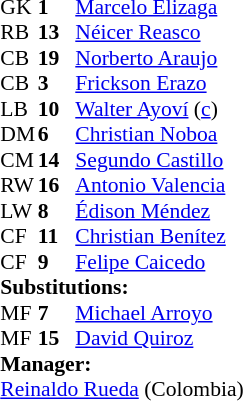<table style="font-size: 90%" cellspacing="0" cellpadding="0" align="center">
<tr>
<th width=25></th>
<th width=25></th>
</tr>
<tr>
<td>GK</td>
<td><strong>1</strong></td>
<td><a href='#'>Marcelo Elizaga</a></td>
</tr>
<tr>
<td>RB</td>
<td><strong>13</strong></td>
<td><a href='#'>Néicer Reasco</a></td>
</tr>
<tr>
<td>CB</td>
<td><strong>19</strong></td>
<td><a href='#'>Norberto Araujo</a></td>
</tr>
<tr>
<td>CB</td>
<td><strong>3</strong></td>
<td><a href='#'>Frickson Erazo</a></td>
</tr>
<tr>
<td>LB</td>
<td><strong>10</strong></td>
<td><a href='#'>Walter Ayoví</a> (<a href='#'>c</a>)</td>
</tr>
<tr>
<td>DM</td>
<td><strong>6</strong></td>
<td><a href='#'>Christian Noboa</a></td>
</tr>
<tr>
<td>CM</td>
<td><strong>14</strong></td>
<td><a href='#'>Segundo Castillo</a></td>
</tr>
<tr>
<td>RW</td>
<td><strong>16</strong></td>
<td><a href='#'>Antonio Valencia</a></td>
<td></td>
<td></td>
</tr>
<tr>
<td>LW</td>
<td><strong>8</strong></td>
<td><a href='#'>Édison Méndez</a></td>
<td></td>
<td></td>
</tr>
<tr>
<td>CF</td>
<td><strong>11</strong></td>
<td><a href='#'>Christian Benítez</a></td>
</tr>
<tr>
<td>CF</td>
<td><strong>9</strong></td>
<td><a href='#'>Felipe Caicedo</a></td>
</tr>
<tr>
<td colspan=3><strong>Substitutions:</strong></td>
</tr>
<tr>
<td>MF</td>
<td><strong>7</strong></td>
<td><a href='#'>Michael Arroyo</a></td>
<td></td>
<td></td>
</tr>
<tr>
<td>MF</td>
<td><strong>15</strong></td>
<td><a href='#'>David Quiroz</a></td>
<td></td>
<td></td>
</tr>
<tr>
<td colspan=3><strong>Manager:</strong></td>
</tr>
<tr>
<td colspan=3><a href='#'>Reinaldo Rueda</a> (Colombia)</td>
</tr>
</table>
